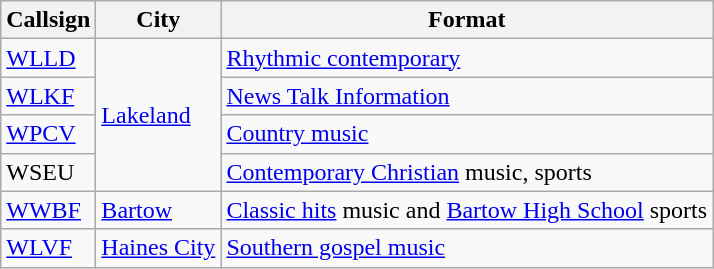<table class="wikitable">
<tr>
<th>Callsign</th>
<th>City</th>
<th>Format</th>
</tr>
<tr>
<td><a href='#'>WLLD</a></td>
<td rowspan="4"><a href='#'>Lakeland</a></td>
<td><a href='#'>Rhythmic contemporary</a></td>
</tr>
<tr>
<td><a href='#'>WLKF</a></td>
<td><a href='#'>News Talk Information</a></td>
</tr>
<tr>
<td><a href='#'>WPCV</a></td>
<td><a href='#'>Country music</a></td>
</tr>
<tr>
<td>WSEU</td>
<td><a href='#'>Contemporary Christian</a> music, sports</td>
</tr>
<tr>
<td><a href='#'>WWBF</a></td>
<td><a href='#'>Bartow</a></td>
<td><a href='#'>Classic hits</a> music and <a href='#'>Bartow High School</a> sports</td>
</tr>
<tr>
<td><a href='#'>WLVF</a></td>
<td><a href='#'>Haines City</a></td>
<td><a href='#'>Southern gospel music</a></td>
</tr>
</table>
